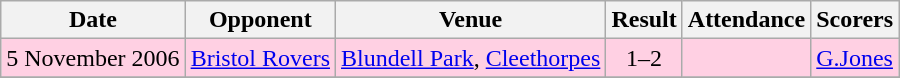<table class="wikitable" style="text-align:center">
<tr>
<th>Date</th>
<th>Opponent</th>
<th>Venue</th>
<th>Result</th>
<th>Attendance</th>
<th>Scorers</th>
</tr>
<tr bgcolor="#ffd0e3">
<td>5 November 2006</td>
<td><a href='#'>Bristol Rovers</a></td>
<td><a href='#'>Blundell Park</a>, <a href='#'>Cleethorpes</a></td>
<td>1–2</td>
<td></td>
<td><a href='#'>G.Jones</a></td>
</tr>
<tr>
</tr>
</table>
